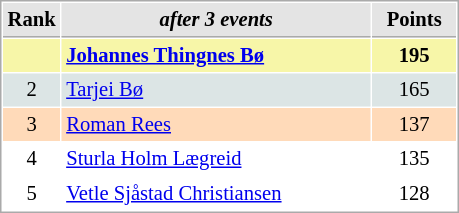<table cellspacing="1" cellpadding="3" style="border:1px solid #AAAAAA;font-size:86%">
<tr style="background-color: #E4E4E4;">
<th style="border-bottom:1px solid #AAAAAA; width: 10px;">Rank</th>
<th style="border-bottom:1px solid #AAAAAA; width: 200px;"><em>after 3 events</em></th>
<th style="border-bottom:1px solid #AAAAAA; width: 50px;">Points</th>
</tr>
<tr style="background:#f7f6a8;">
<td align=center></td>
<td> <strong><a href='#'>Johannes Thingnes Bø</a></strong></td>
<td align=center><strong>195</strong></td>
</tr>
<tr style="background:#dce5e5;">
<td align=center>2</td>
<td> <a href='#'>Tarjei Bø</a></td>
<td align=center>165</td>
</tr>
<tr style="background:#ffdab9;">
<td align=center>3</td>
<td> <a href='#'>Roman Rees</a></td>
<td align=center>137</td>
</tr>
<tr>
<td align=center>4</td>
<td> <a href='#'>Sturla Holm Lægreid</a></td>
<td align=center>135</td>
</tr>
<tr>
<td align=center>5</td>
<td> <a href='#'>Vetle Sjåstad Christiansen</a></td>
<td align=center>128</td>
</tr>
</table>
